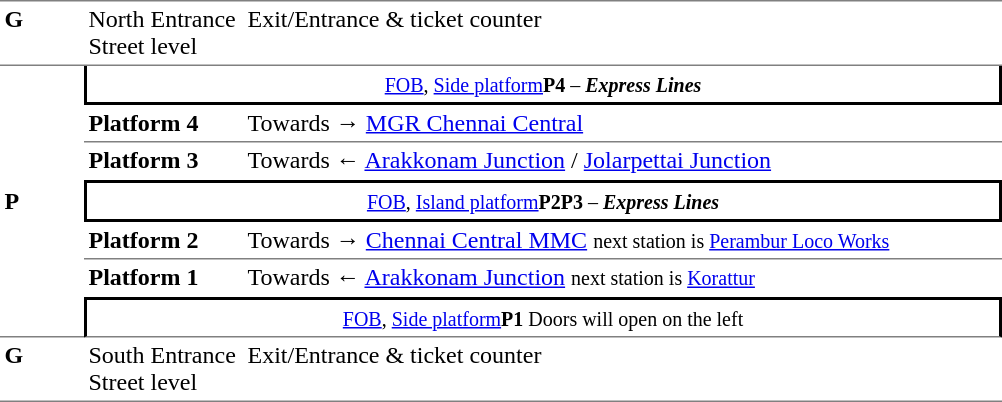<table cellpadding="3" cellspacing="0" border="0">
<tr>
<td valign="top" width="50" style="border-top:solid 1px gray;border-bottom:solid 1px gray;"><strong>G</strong></td>
<td valign="top" width="100" style="border-top:solid 1px gray;border-bottom:solid 1px gray;">North Entrance Street level</td>
<td valign="top" width="390" style="border-top:solid 1px gray;border-bottom:solid 1px gray;">Exit/Entrance & ticket counter</td>
</tr>
<tr>
<td rowspan="7" style="border-bottom:solid 1px gray;" width="50" valign="center"><strong>P</strong></td>
<td colspan="2" style="border-right:solid 2px black;border-left:solid 2px black;border-bottom:solid 2px black;text-align:center;"><a href='#'><small>FOB</small></a><small>, <a href='#'>Side platform</a><strong>P4</strong> – <strong><em>Express Lines</em></strong></small></td>
</tr>
<tr>
<td width="100" style="border-bottom:solid 1px gray;"><span><strong>Platform 4</strong></span></td>
<td width="500" style="border-bottom:solid 1px gray;">Towards → <a href='#'>MGR Chennai Central</a></td>
</tr>
<tr>
<td width="100" style="border-bottom:solid 1px white;"><span><strong>Platform 3</strong></span></td>
<td width="500" style="border-bottom:solid 1px white;">Towards ← <a href='#'>Arakkonam Junction</a> / <a href='#'>Jolarpettai Junction</a></td>
</tr>
<tr>
<td colspan="2" style="border-top:solid 2px black;border-right:solid 2px black;border-left:solid 2px black;border-bottom:solid 2px black;text-align:center;"><a href='#'><small>FOB</small></a><small>, <a href='#'>Island platform</a><strong>P2</strong><strong>P3</strong> – <strong><em>Express Lines</em></strong></small></td>
</tr>
<tr>
<td width="100" style="border-bottom:solid 1px gray;"><span><strong>Platform 2</strong></span></td>
<td style="border-bottom:solid 1px gray;" width="500">Towards → <a href='#'>Chennai Central MMC</a> <small>next station is <a href='#'>Perambur Loco Works</a></small></td>
</tr>
<tr>
<td width="100" style="border-bottom:solid 1px white;"><span><strong>Platform 1</strong></span></td>
<td style="border-bottom:solid 1px white;" width="500">Towards ← <a href='#'>Arakkonam Junction</a> <small>next station is <a href='#'>Korattur</a></small></td>
</tr>
<tr>
<td colspan="2" width="100" style="border-top:solid 2px black;border-right:solid 2px black;border-left:solid 2px black;border-bottom:solid 1px gray;" align="center"><a href='#'><small>FOB</small></a><small>, <a href='#'>Side platform</a><strong>P1</strong> Doors will open on the left</small></td>
</tr>
<tr>
<td style="border-bottom:solid 1px gray;" width="50" valign="top"><strong>G</strong></td>
<td style="border-bottom:solid 1px gray;" width="50" valign="top">South Entrance Street level</td>
<td style="border-bottom:solid 1px gray;" width="50" valign="top">Exit/Entrance & ticket counter</td>
</tr>
<tr>
</tr>
</table>
